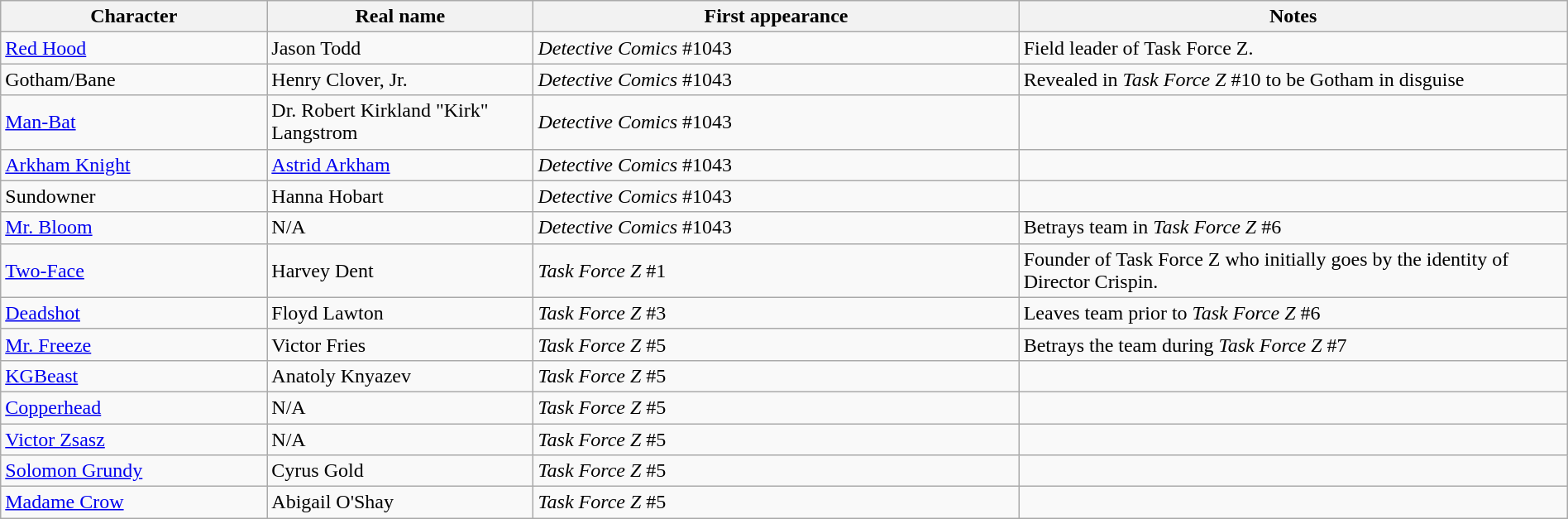<table class="wikitable" width=100%>
<tr>
<th width=17%>Character</th>
<th width=17%>Real name</th>
<th width=31%>First appearance</th>
<th width=35%>Notes</th>
</tr>
<tr>
<td><a href='#'>Red Hood</a></td>
<td>Jason Todd</td>
<td><em>Detective Comics</em> #1043</td>
<td>Field leader of Task Force Z.</td>
</tr>
<tr>
<td>Gotham/Bane</td>
<td>Henry Clover, Jr.</td>
<td><em>Detective Comics</em> #1043</td>
<td>Revealed in <em>Task Force Z</em> #10 to be Gotham in disguise</td>
</tr>
<tr>
<td><a href='#'>Man-Bat</a></td>
<td>Dr. Robert Kirkland "Kirk" Langstrom</td>
<td><em>Detective Comics</em> #1043</td>
<td></td>
</tr>
<tr>
<td><a href='#'>Arkham Knight</a></td>
<td><a href='#'>Astrid Arkham</a></td>
<td><em>Detective Comics</em> #1043</td>
<td></td>
</tr>
<tr>
<td>Sundowner</td>
<td>Hanna Hobart</td>
<td><em>Detective Comics</em> #1043</td>
<td></td>
</tr>
<tr>
<td><a href='#'>Mr. Bloom</a></td>
<td>N/A</td>
<td><em>Detective Comics</em> #1043</td>
<td>Betrays team in <em>Task Force Z</em> #6</td>
</tr>
<tr>
<td><a href='#'>Two-Face</a></td>
<td>Harvey Dent</td>
<td><em>Task Force Z</em> #1</td>
<td>Founder of Task Force Z who initially goes by the identity of Director Crispin.</td>
</tr>
<tr>
<td><a href='#'>Deadshot</a></td>
<td>Floyd Lawton</td>
<td><em>Task Force Z</em> #3</td>
<td>Leaves team prior to <em>Task Force Z</em> #6</td>
</tr>
<tr>
<td><a href='#'>Mr. Freeze</a></td>
<td>Victor Fries</td>
<td><em>Task Force Z</em> #5</td>
<td>Betrays the team during <em>Task Force Z</em> #7</td>
</tr>
<tr>
<td><a href='#'>KGBeast</a></td>
<td>Anatoly Knyazev</td>
<td><em>Task Force Z</em> #5</td>
<td></td>
</tr>
<tr>
<td><a href='#'>Copperhead</a></td>
<td>N/A</td>
<td><em>Task Force Z</em> #5</td>
<td></td>
</tr>
<tr>
<td><a href='#'>Victor Zsasz</a></td>
<td>N/A</td>
<td><em>Task Force Z</em> #5</td>
<td></td>
</tr>
<tr>
<td><a href='#'>Solomon Grundy</a></td>
<td>Cyrus Gold</td>
<td><em>Task Force Z</em> #5</td>
<td></td>
</tr>
<tr>
<td><a href='#'>Madame Crow</a></td>
<td>Abigail O'Shay</td>
<td><em>Task Force Z</em> #5</td>
<td></td>
</tr>
</table>
